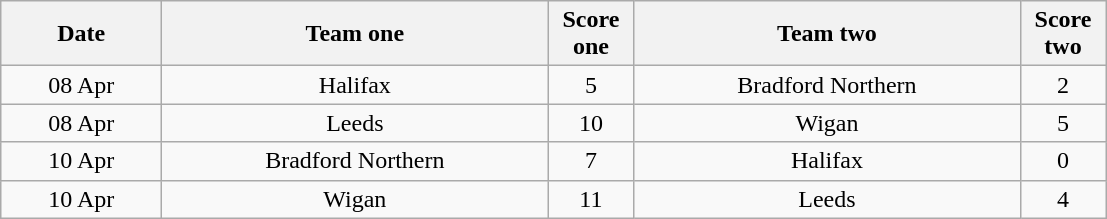<table class="wikitable" style="text-align: center">
<tr>
<th width=100>Date</th>
<th width=250>Team one</th>
<th width=50>Score one</th>
<th width=250>Team two</th>
<th width=50>Score two</th>
</tr>
<tr>
<td>08 Apr</td>
<td>Halifax</td>
<td>5</td>
<td>Bradford Northern</td>
<td>2</td>
</tr>
<tr>
<td>08 Apr</td>
<td>Leeds</td>
<td>10</td>
<td>Wigan</td>
<td>5</td>
</tr>
<tr>
<td>10 Apr</td>
<td>Bradford Northern</td>
<td>7</td>
<td>Halifax</td>
<td>0</td>
</tr>
<tr>
<td>10 Apr</td>
<td>Wigan</td>
<td>11</td>
<td>Leeds</td>
<td>4</td>
</tr>
</table>
